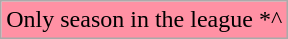<table class="wikitable">
<tr>
<td style="background-color:#FF91A4;">Only season in the league *^</td>
</tr>
</table>
